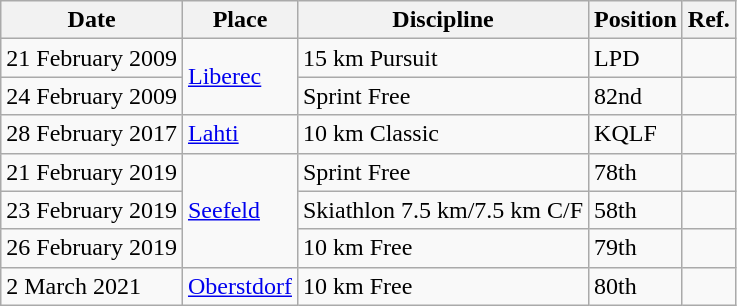<table class="wikitable">
<tr>
<th>Date</th>
<th>Place</th>
<th>Discipline</th>
<th>Position</th>
<th>Ref.</th>
</tr>
<tr>
<td r align=right>21 February 2009</td>
<td rowspan="2"><a href='#'>Liberec</a></td>
<td>15 km Pursuit</td>
<td>LPD</td>
<td></td>
</tr>
<tr>
<td r align=right>24 February 2009</td>
<td>Sprint Free</td>
<td>82nd</td>
<td></td>
</tr>
<tr>
<td align="right">28 February 2017</td>
<td><a href='#'>Lahti</a></td>
<td>10 km Classic</td>
<td>KQLF</td>
<td></td>
</tr>
<tr>
<td align="right" r>21 February 2019</td>
<td rowspan="3"><a href='#'>Seefeld</a></td>
<td>Sprint Free</td>
<td>78th</td>
<td></td>
</tr>
<tr>
<td align="right" r>23 February 2019</td>
<td>Skiathlon 7.5 km/7.5 km C/F</td>
<td>58th</td>
<td></td>
</tr>
<tr>
<td align="right" r>26 February 2019</td>
<td>10 km Free</td>
<td>79th</td>
<td></td>
</tr>
<tr>
<td>2 March 2021</td>
<td><a href='#'>Oberstdorf</a></td>
<td>10 km Free</td>
<td>80th</td>
<td></td>
</tr>
</table>
